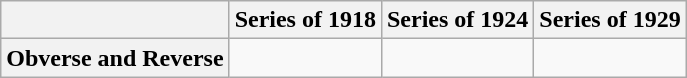<table class="wikitable">
<tr>
<th></th>
<th>Series of 1918</th>
<th>Series of 1924</th>
<th>Series of 1929</th>
</tr>
<tr>
<th>Obverse and Reverse</th>
<td></td>
<td></td>
<td></td>
</tr>
</table>
